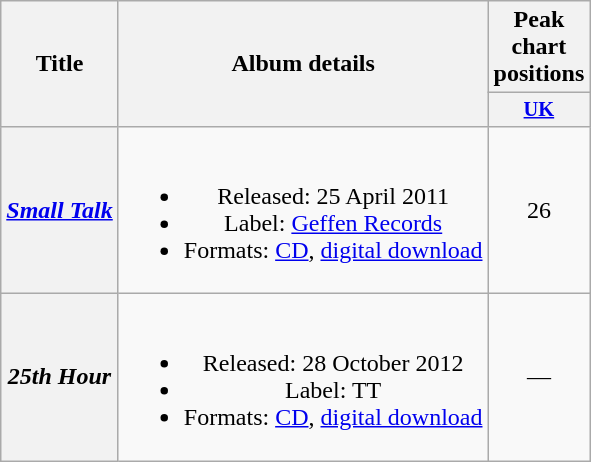<table class="wikitable plainrowheaders" style="text-align:center;">
<tr>
<th scope="col" rowspan="2">Title</th>
<th scope="col" rowspan="2">Album details</th>
<th scope="col">Peak chart positions</th>
</tr>
<tr>
<th scope="col" style="width:3em;font-size:85%;"><a href='#'>UK</a></th>
</tr>
<tr>
<th scope="row"><em><a href='#'>Small Talk</a></em></th>
<td><br><ul><li>Released: 25 April 2011</li><li>Label: <a href='#'>Geffen Records</a></li><li>Formats: <a href='#'>CD</a>, <a href='#'>digital download</a></li></ul></td>
<td>26</td>
</tr>
<tr>
<th scope="row"><em>25th Hour</em></th>
<td><br><ul><li>Released: 28 October 2012</li><li>Label: TT</li><li>Formats: <a href='#'>CD</a>, <a href='#'>digital download</a></li></ul></td>
<td>—</td>
</tr>
</table>
